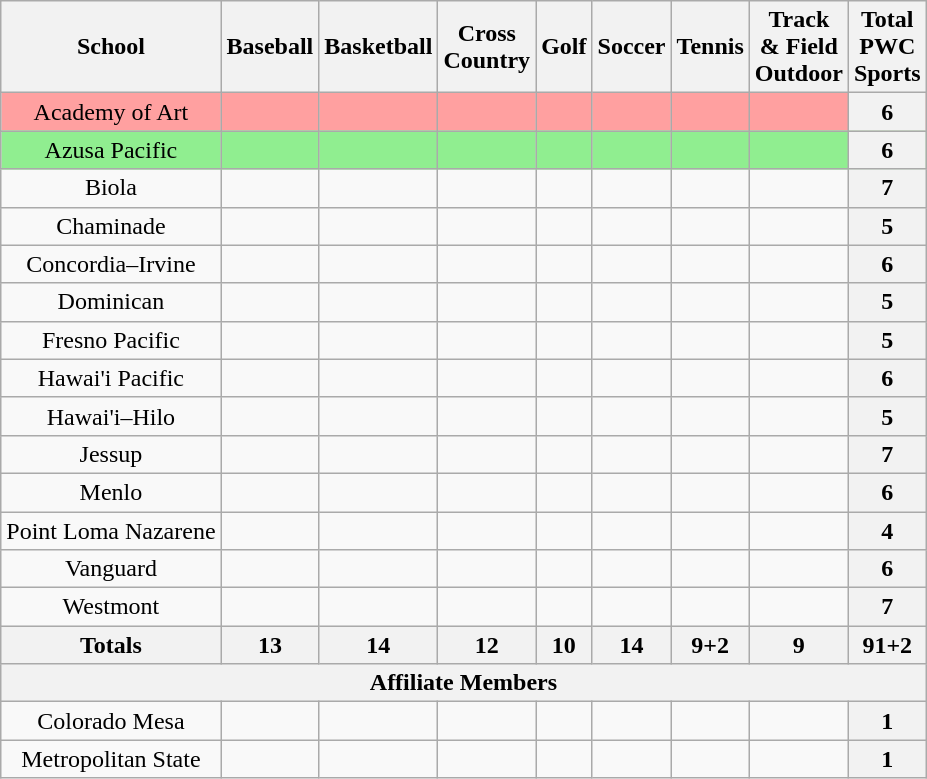<table class="wikitable" style="text-align:center">
<tr>
<th>School</th>
<th>Baseball</th>
<th>Basketball</th>
<th>Cross<br>Country</th>
<th>Golf</th>
<th>Soccer</th>
<th>Tennis</th>
<th>Track<br>& Field<br>Outdoor</th>
<th>Total<br>PWC<br>Sports</th>
</tr>
<tr bgcolor=#ffa0a0>
<td>Academy of Art</td>
<td></td>
<td></td>
<td></td>
<td></td>
<td></td>
<td></td>
<td></td>
<th>6</th>
</tr>
<tr bgcolor=#90ee90>
<td>Azusa Pacific</td>
<td></td>
<td></td>
<td></td>
<td></td>
<td></td>
<td></td>
<td></td>
<th>6</th>
</tr>
<tr>
<td>Biola</td>
<td></td>
<td></td>
<td></td>
<td></td>
<td></td>
<td></td>
<td></td>
<th>7</th>
</tr>
<tr>
<td>Chaminade</td>
<td></td>
<td></td>
<td></td>
<td></td>
<td></td>
<td></td>
<td></td>
<th>5</th>
</tr>
<tr>
<td>Concordia–Irvine</td>
<td></td>
<td></td>
<td></td>
<td></td>
<td></td>
<td></td>
<td></td>
<th>6</th>
</tr>
<tr>
<td>Dominican</td>
<td></td>
<td></td>
<td></td>
<td></td>
<td></td>
<td></td>
<td></td>
<th>5</th>
</tr>
<tr>
<td>Fresno Pacific</td>
<td></td>
<td></td>
<td></td>
<td></td>
<td></td>
<td></td>
<td></td>
<th>5</th>
</tr>
<tr>
<td>Hawai'i Pacific</td>
<td></td>
<td></td>
<td></td>
<td></td>
<td></td>
<td></td>
<td></td>
<th>6</th>
</tr>
<tr>
<td>Hawai'i–Hilo</td>
<td></td>
<td></td>
<td></td>
<td></td>
<td></td>
<td></td>
<td></td>
<th>5</th>
</tr>
<tr>
<td>Jessup</td>
<td></td>
<td></td>
<td></td>
<td></td>
<td></td>
<td></td>
<td></td>
<th>7</th>
</tr>
<tr>
<td>Menlo</td>
<td></td>
<td></td>
<td></td>
<td></td>
<td></td>
<td></td>
<td></td>
<th>6</th>
</tr>
<tr>
<td>Point Loma Nazarene</td>
<td></td>
<td></td>
<td></td>
<td></td>
<td></td>
<td></td>
<td></td>
<th>4</th>
</tr>
<tr>
<td>Vanguard</td>
<td></td>
<td></td>
<td></td>
<td></td>
<td></td>
<td></td>
<td></td>
<th>6</th>
</tr>
<tr>
<td>Westmont</td>
<td></td>
<td></td>
<td></td>
<td></td>
<td></td>
<td></td>
<td></td>
<th>7</th>
</tr>
<tr>
<th>Totals</th>
<th>13</th>
<th>14</th>
<th>12</th>
<th>10</th>
<th>14</th>
<th>9+2</th>
<th>9</th>
<th>91+2</th>
</tr>
<tr>
<th colspan=9>Affiliate Members</th>
</tr>
<tr>
<td>Colorado Mesa</td>
<td></td>
<td></td>
<td></td>
<td></td>
<td></td>
<td></td>
<td></td>
<th>1</th>
</tr>
<tr>
<td>Metropolitan State</td>
<td></td>
<td></td>
<td></td>
<td></td>
<td></td>
<td></td>
<td></td>
<th>1</th>
</tr>
</table>
